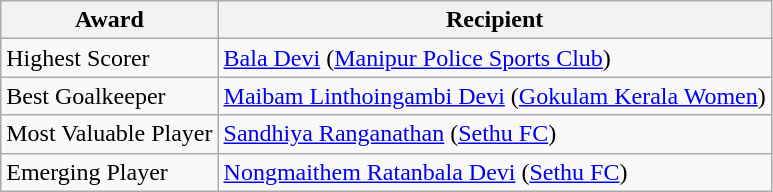<table class=wikitable>
<tr>
<th>Award</th>
<th>Recipient</th>
</tr>
<tr>
<td>Highest Scorer</td>
<td><a href='#'>Bala Devi</a> (<a href='#'>Manipur Police Sports Club</a>)</td>
</tr>
<tr>
<td>Best Goalkeeper</td>
<td><a href='#'>Maibam Linthoingambi Devi</a> (<a href='#'>Gokulam Kerala Women</a>)</td>
</tr>
<tr>
<td>Most Valuable Player</td>
<td><a href='#'>Sandhiya Ranganathan</a> (<a href='#'>Sethu FC</a>)</td>
</tr>
<tr>
<td>Emerging Player</td>
<td><a href='#'>Nongmaithem Ratanbala Devi</a> (<a href='#'>Sethu FC</a>)</td>
</tr>
</table>
